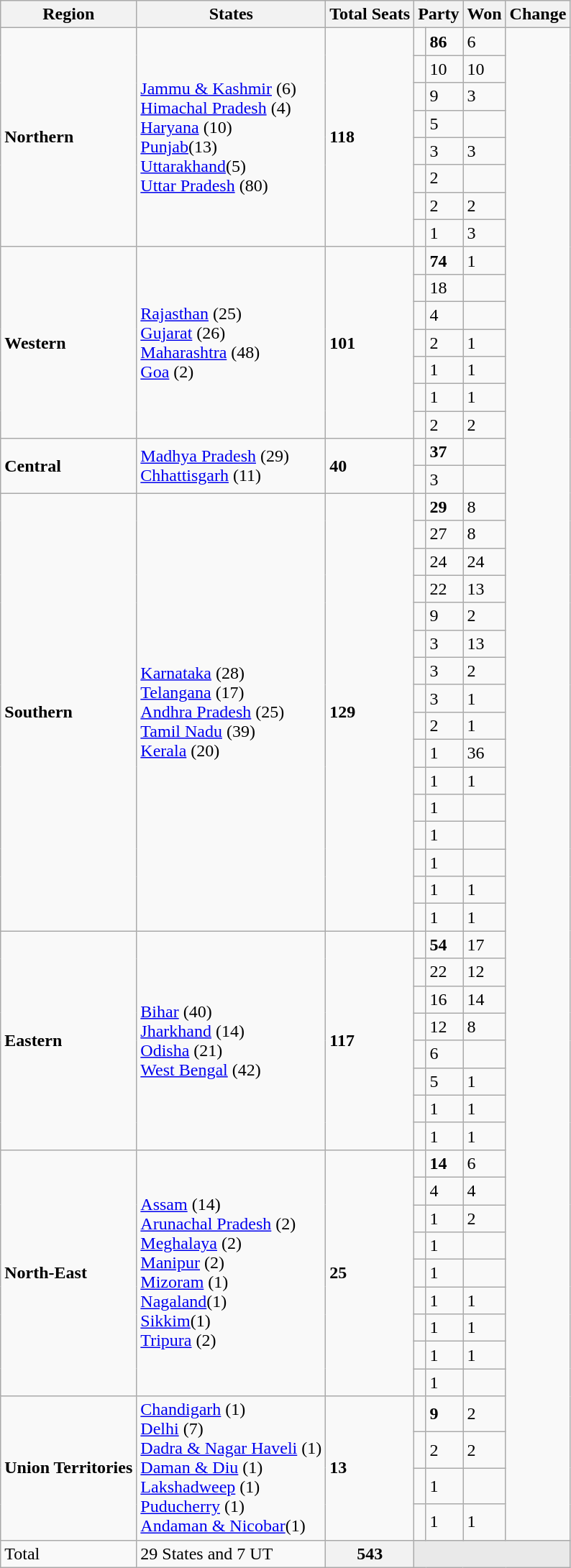<table class="wikitable Sortable">
<tr>
<th>Region</th>
<th>States</th>
<th>Total Seats</th>
<th colspan=2>Party</th>
<th>Won</th>
<th>Change</th>
</tr>
<tr>
<td rowspan=8><strong>Northern</strong></td>
<td rowspan=8><a href='#'>Jammu & Kashmir</a> (6)<br> <a href='#'>Himachal Pradesh</a> (4)<br><a href='#'>Haryana</a> (10)<br> <a href='#'>Punjab</a>(13) <br> <a href='#'>Uttarakhand</a>(5) <br> <a href='#'>Uttar Pradesh</a> (80)</td>
<td rowspan=8><strong>118</strong></td>
<td></td>
<td><strong>86</strong></td>
<td>6</td>
</tr>
<tr>
<td></td>
<td>10</td>
<td>10</td>
</tr>
<tr>
<td></td>
<td>9</td>
<td>3</td>
</tr>
<tr>
<td></td>
<td>5</td>
<td></td>
</tr>
<tr>
<td></td>
<td>3</td>
<td>3</td>
</tr>
<tr>
<td></td>
<td>2</td>
<td></td>
</tr>
<tr>
<td></td>
<td>2</td>
<td>2</td>
</tr>
<tr>
<td></td>
<td>1</td>
<td>3</td>
</tr>
<tr>
<td rowspan=7><strong>Western</strong></td>
<td rowspan=7><a href='#'>Rajasthan</a> (25)<br><a href='#'>Gujarat</a> (26)<br> <a href='#'>Maharashtra</a> (48)<br> <a href='#'>Goa</a> (2)</td>
<td rowspan=7><strong>101</strong></td>
<td></td>
<td><strong>74</strong></td>
<td>1</td>
</tr>
<tr>
<td></td>
<td>18</td>
<td></td>
</tr>
<tr>
<td></td>
<td>4</td>
<td></td>
</tr>
<tr>
<td></td>
<td>2</td>
<td>1</td>
</tr>
<tr>
<td></td>
<td>1</td>
<td>1</td>
</tr>
<tr>
<td></td>
<td>1</td>
<td>1</td>
</tr>
<tr>
<td></td>
<td>2</td>
<td>2</td>
</tr>
<tr>
<td rowspan=2><strong>Central</strong></td>
<td rowspan=2><a href='#'>Madhya Pradesh</a> (29) <br> <a href='#'>Chhattisgarh</a> (11)</td>
<td rowspan=2><strong>40</strong></td>
<td></td>
<td><strong>37</strong></td>
<td></td>
</tr>
<tr>
<td></td>
<td>3</td>
<td></td>
</tr>
<tr>
<td rowspan=16><strong>Southern</strong></td>
<td rowspan=16><a href='#'>Karnataka</a> (28) <br><a href='#'>Telangana</a> (17) <br> <a href='#'>Andhra Pradesh</a> (25) <br><a href='#'>Tamil Nadu</a> (39) <br> <a href='#'>Kerala</a> (20)</td>
<td rowspan=16><strong>129</strong></td>
<td></td>
<td><strong>29</strong></td>
<td>8</td>
</tr>
<tr>
<td></td>
<td>27</td>
<td>8</td>
</tr>
<tr>
<td></td>
<td>24</td>
<td>24</td>
</tr>
<tr>
<td></td>
<td>22</td>
<td>13</td>
</tr>
<tr>
<td></td>
<td>9</td>
<td>2</td>
</tr>
<tr>
<td></td>
<td>3</td>
<td>13</td>
</tr>
<tr>
<td></td>
<td>3</td>
<td>2</td>
</tr>
<tr>
<td></td>
<td>3</td>
<td>1</td>
</tr>
<tr>
<td></td>
<td>2</td>
<td>1</td>
</tr>
<tr>
<td></td>
<td>1</td>
<td>36</td>
</tr>
<tr>
<td></td>
<td>1</td>
<td>1</td>
</tr>
<tr>
<td></td>
<td>1</td>
<td></td>
</tr>
<tr>
<td></td>
<td>1</td>
<td></td>
</tr>
<tr>
<td></td>
<td>1</td>
<td></td>
</tr>
<tr>
<td></td>
<td>1</td>
<td>1</td>
</tr>
<tr>
<td></td>
<td>1</td>
<td>1</td>
</tr>
<tr>
<td rowspan=8><strong>Eastern</strong></td>
<td rowspan=8><a href='#'>Bihar</a> (40)<br><a href='#'>Jharkhand</a> (14) <br><a href='#'>Odisha</a> (21) <br> <a href='#'>West Bengal</a> (42)</td>
<td rowspan=8><strong>117</strong></td>
<td></td>
<td><strong>54</strong></td>
<td>17</td>
</tr>
<tr>
<td></td>
<td>22</td>
<td>12</td>
</tr>
<tr>
<td></td>
<td>16</td>
<td>14</td>
</tr>
<tr>
<td></td>
<td>12</td>
<td>8</td>
</tr>
<tr>
<td></td>
<td>6</td>
<td></td>
</tr>
<tr>
<td></td>
<td>5</td>
<td>1</td>
</tr>
<tr>
<td></td>
<td>1</td>
<td>1</td>
</tr>
<tr>
<td></td>
<td>1</td>
<td>1</td>
</tr>
<tr>
<td rowspan=9><strong>North-East</strong></td>
<td rowspan=9><a href='#'>Assam</a> (14)<br><a href='#'>Arunachal Pradesh</a> (2) <br><a href='#'>Meghalaya</a> (2) <br> <a href='#'>Manipur</a> (2)<br> <a href='#'>Mizoram</a> (1)<br> <a href='#'>Nagaland</a>(1) <br> <a href='#'>Sikkim</a>(1) <br> <a href='#'>Tripura</a> (2)</td>
<td rowspan=9><strong>25</strong></td>
<td></td>
<td><strong>14</strong></td>
<td>6</td>
</tr>
<tr>
<td></td>
<td>4</td>
<td>4</td>
</tr>
<tr>
<td></td>
<td>1</td>
<td>2</td>
</tr>
<tr>
<td></td>
<td>1</td>
<td></td>
</tr>
<tr>
<td></td>
<td>1</td>
<td></td>
</tr>
<tr>
<td></td>
<td>1</td>
<td>1</td>
</tr>
<tr>
<td></td>
<td>1</td>
<td>1</td>
</tr>
<tr>
<td></td>
<td>1</td>
<td>1</td>
</tr>
<tr>
<td></td>
<td>1</td>
<td></td>
</tr>
<tr>
<td rowspan=4><strong>Union Territories</strong></td>
<td rowspan=4><a href='#'>Chandigarh</a> (1) <br> <a href='#'>Delhi</a> (7)<br> <a href='#'>Dadra & Nagar Haveli</a> (1) <br> <a href='#'>Daman & Diu</a> (1) <br> <a href='#'>Lakshadweep</a> (1) <br> <a href='#'>Puducherry</a> (1)  <br> <a href='#'>Andaman & Nicobar</a>(1)</td>
<td rowspan=4><strong>13</strong></td>
<td></td>
<td><strong>9</strong></td>
<td>2</td>
</tr>
<tr>
<td></td>
<td>2</td>
<td>2</td>
</tr>
<tr>
<td></td>
<td>1</td>
<td></td>
</tr>
<tr>
<td></td>
<td>1</td>
<td>1</td>
</tr>
<tr>
<td>Total</td>
<td>29 States and 7 UT</td>
<th>543</th>
<td colspan="4" bgcolor="#E9E9E9"></td>
</tr>
</table>
